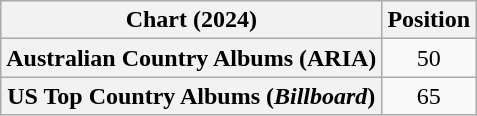<table class="wikitable sortable plainrowheaders" style="text-align:center">
<tr>
<th scope="col">Chart (2024)</th>
<th scope="col">Position</th>
</tr>
<tr>
<th scope="row">Australian Country Albums (ARIA)</th>
<td>50</td>
</tr>
<tr>
<th scope="row">US Top Country Albums (<em>Billboard</em>)</th>
<td>65</td>
</tr>
</table>
